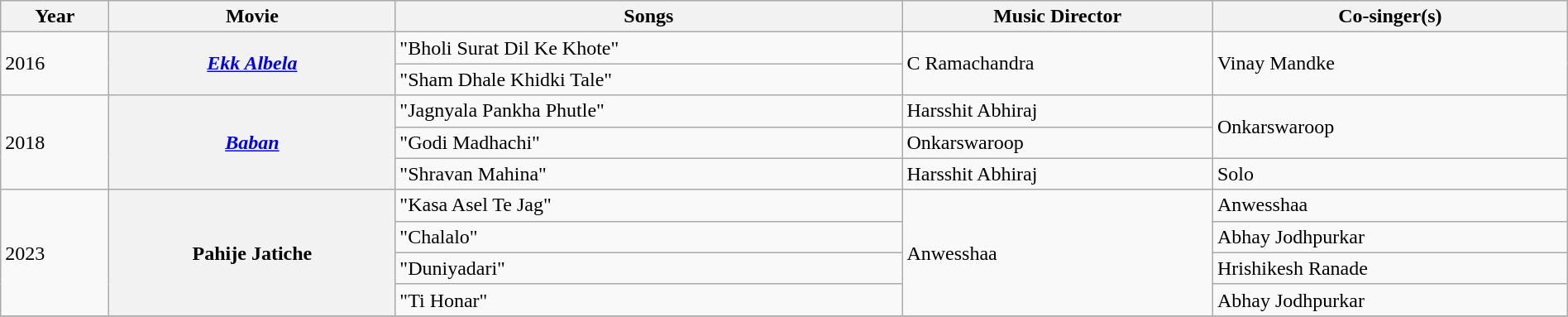<table class="wikitable sortable" style="width:100%;">
<tr>
<th>Year</th>
<th>Movie</th>
<th>Songs</th>
<th>Music Director</th>
<th>Co-singer(s)</th>
</tr>
<tr>
<td rowspan=2>2016</td>
<th rowspan=2><em><a href='#'>Ekk Albela</a></em></th>
<td>"Bholi Surat Dil Ke Khote"</td>
<td rowspan=2>C Ramachandra</td>
<td rowspan=2>Vinay Mandke </td>
</tr>
<tr>
<td>"Sham Dhale Khidki Tale"</td>
</tr>
<tr>
<td rowspan="3">2018</td>
<th rowspan="3"><em><a href='#'>Baban</a></em></th>
<td>"Jagnyala Pankha Phutle"</td>
<td>Harsshit Abhiraj</td>
<td rowspan="2">Onkarswaroop</td>
</tr>
<tr>
<td>"Godi Madhachi"</td>
<td>Onkarswaroop</td>
</tr>
<tr>
<td>"Shravan Mahina"</td>
<td>Harsshit Abhiraj</td>
<td>Solo</td>
</tr>
<tr>
<td rowspan="4">2023</td>
<th rowspan="4">Pahije Jatiche</th>
<td>"Kasa Asel Te Jag"</td>
<td rowspan="4">Anwesshaa</td>
<td>Anwesshaa</td>
</tr>
<tr>
<td>"Chalalo"</td>
<td>Abhay Jodhpurkar</td>
</tr>
<tr>
<td>"Duniyadari"</td>
<td>Hrishikesh Ranade</td>
</tr>
<tr>
<td>"Ti Honar"</td>
<td>Abhay Jodhpurkar</td>
</tr>
<tr>
</tr>
</table>
